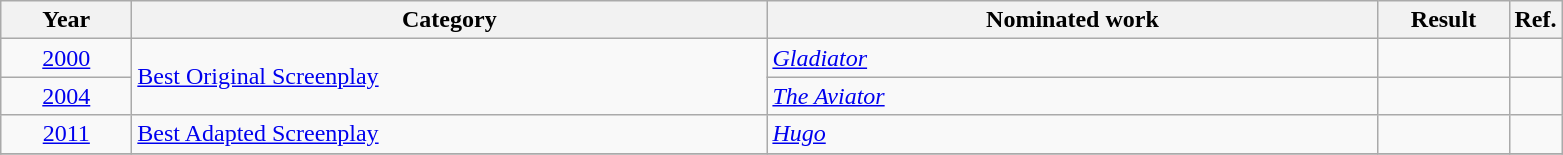<table class=wikitable>
<tr>
<th scope="col" style="width:5em;">Year</th>
<th scope="col" style="width:26em;">Category</th>
<th scope="col" style="width:25em;">Nominated work</th>
<th scope="col" style="width:5em;">Result</th>
<th>Ref.</th>
</tr>
<tr>
<td style="text-align:center;"><a href='#'>2000</a></td>
<td rowspan=2><a href='#'>Best Original Screenplay</a></td>
<td><em><a href='#'>Gladiator</a></em></td>
<td></td>
<td></td>
</tr>
<tr>
<td style="text-align:center;"><a href='#'>2004</a></td>
<td><em><a href='#'>The Aviator</a></em></td>
<td></td>
<td></td>
</tr>
<tr>
<td style="text-align:center;"><a href='#'>2011</a></td>
<td><a href='#'>Best Adapted Screenplay</a></td>
<td><em><a href='#'>Hugo</a></em></td>
<td></td>
<td></td>
</tr>
<tr>
</tr>
</table>
